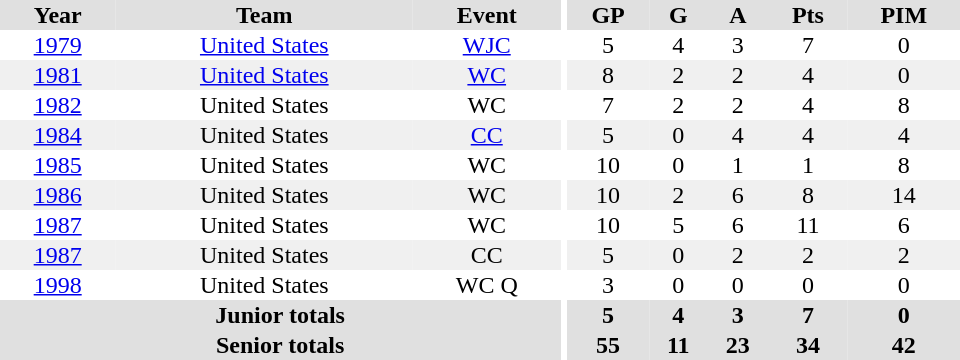<table border="0" cellpadding="1" cellspacing="0" ID="Table3" style="text-align:center; width:40em">
<tr bgcolor="#e0e0e0">
<th>Year</th>
<th>Team</th>
<th>Event</th>
<th rowspan="102" bgcolor="#ffffff"></th>
<th>GP</th>
<th>G</th>
<th>A</th>
<th>Pts</th>
<th>PIM</th>
</tr>
<tr>
<td><a href='#'>1979</a></td>
<td><a href='#'>United States</a></td>
<td><a href='#'>WJC</a></td>
<td>5</td>
<td>4</td>
<td>3</td>
<td>7</td>
<td>0</td>
</tr>
<tr bgcolor="#f0f0f0">
<td><a href='#'>1981</a></td>
<td><a href='#'>United States</a></td>
<td><a href='#'>WC</a></td>
<td>8</td>
<td>2</td>
<td>2</td>
<td>4</td>
<td>0</td>
</tr>
<tr>
<td><a href='#'>1982</a></td>
<td>United States</td>
<td>WC</td>
<td>7</td>
<td>2</td>
<td>2</td>
<td>4</td>
<td>8</td>
</tr>
<tr bgcolor="#f0f0f0">
<td><a href='#'>1984</a></td>
<td>United States</td>
<td><a href='#'>CC</a></td>
<td>5</td>
<td>0</td>
<td>4</td>
<td>4</td>
<td>4</td>
</tr>
<tr>
<td><a href='#'>1985</a></td>
<td>United States</td>
<td>WC</td>
<td>10</td>
<td>0</td>
<td>1</td>
<td>1</td>
<td>8</td>
</tr>
<tr bgcolor="#f0f0f0">
<td><a href='#'>1986</a></td>
<td>United States</td>
<td>WC</td>
<td>10</td>
<td>2</td>
<td>6</td>
<td>8</td>
<td>14</td>
</tr>
<tr>
<td><a href='#'>1987</a></td>
<td>United States</td>
<td>WC</td>
<td>10</td>
<td>5</td>
<td>6</td>
<td>11</td>
<td>6</td>
</tr>
<tr bgcolor="#f0f0f0">
<td><a href='#'>1987</a></td>
<td>United States</td>
<td>CC</td>
<td>5</td>
<td>0</td>
<td>2</td>
<td>2</td>
<td>2</td>
</tr>
<tr>
<td><a href='#'>1998</a></td>
<td>United States</td>
<td>WC Q</td>
<td>3</td>
<td>0</td>
<td>0</td>
<td>0</td>
<td>0</td>
</tr>
<tr bgcolor="#e0e0e0">
<th colspan=3>Junior totals</th>
<th>5</th>
<th>4</th>
<th>3</th>
<th>7</th>
<th>0</th>
</tr>
<tr bgcolor="#e0e0e0">
<th colspan=3>Senior totals</th>
<th>55</th>
<th>11</th>
<th>23</th>
<th>34</th>
<th>42</th>
</tr>
</table>
